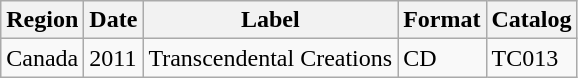<table class="wikitable">
<tr>
<th>Region</th>
<th>Date</th>
<th>Label</th>
<th>Format</th>
<th>Catalog</th>
</tr>
<tr>
<td>Canada</td>
<td>2011</td>
<td>Transcendental Creations</td>
<td>CD</td>
<td>TC013</td>
</tr>
</table>
